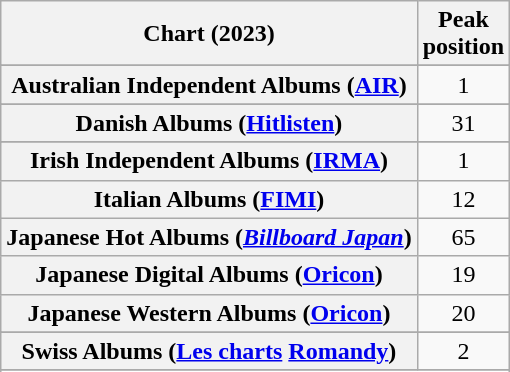<table class="wikitable sortable plainrowheaders" style="text-align:center">
<tr>
<th scope="col">Chart (2023)</th>
<th scope="col">Peak<br>position</th>
</tr>
<tr>
</tr>
<tr>
<th scope="row">Australian Independent Albums (<a href='#'>AIR</a>)</th>
<td>1</td>
</tr>
<tr>
</tr>
<tr>
</tr>
<tr>
</tr>
<tr>
</tr>
<tr>
</tr>
<tr>
<th scope="row">Danish Albums (<a href='#'>Hitlisten</a>)</th>
<td>31</td>
</tr>
<tr>
</tr>
<tr>
</tr>
<tr>
</tr>
<tr>
</tr>
<tr>
</tr>
<tr>
</tr>
<tr>
<th scope="row">Irish Independent Albums (<a href='#'>IRMA</a>)</th>
<td>1</td>
</tr>
<tr>
<th scope="row">Italian Albums (<a href='#'>FIMI</a>)</th>
<td>12</td>
</tr>
<tr>
<th scope="row">Japanese Hot Albums (<em><a href='#'>Billboard Japan</a></em>)</th>
<td>65</td>
</tr>
<tr>
<th scope="row">Japanese Digital Albums (<a href='#'>Oricon</a>)</th>
<td>19</td>
</tr>
<tr>
<th scope="row">Japanese Western Albums (<a href='#'>Oricon</a>)</th>
<td>20</td>
</tr>
<tr>
</tr>
<tr>
</tr>
<tr>
</tr>
<tr>
</tr>
<tr>
</tr>
<tr>
</tr>
<tr>
</tr>
<tr>
<th scope="row">Swiss Albums (<a href='#'>Les charts</a> <a href='#'>Romandy</a>)</th>
<td>2</td>
</tr>
<tr>
</tr>
<tr>
</tr>
<tr>
</tr>
<tr>
</tr>
<tr>
</tr>
</table>
